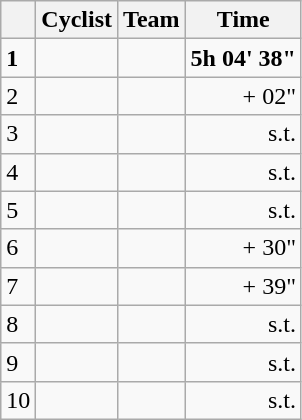<table class="wikitable">
<tr>
<th></th>
<th>Cyclist</th>
<th>Team</th>
<th>Time</th>
</tr>
<tr>
<td><strong>1</strong></td>
<td><strong></strong></td>
<td><strong></strong></td>
<td align="right"><strong>5h 04' 38"</strong></td>
</tr>
<tr>
<td>2</td>
<td></td>
<td></td>
<td align="right">+ 02"</td>
</tr>
<tr>
<td>3</td>
<td></td>
<td></td>
<td align="right">s.t.</td>
</tr>
<tr>
<td>4</td>
<td></td>
<td></td>
<td align="right">s.t.</td>
</tr>
<tr>
<td>5</td>
<td></td>
<td></td>
<td align="right">s.t.</td>
</tr>
<tr>
<td>6</td>
<td></td>
<td></td>
<td align="right">+ 30"</td>
</tr>
<tr>
<td>7</td>
<td></td>
<td></td>
<td align="right">+ 39"</td>
</tr>
<tr>
<td>8</td>
<td></td>
<td></td>
<td align="right">s.t.</td>
</tr>
<tr>
<td>9</td>
<td></td>
<td></td>
<td align="right">s.t.</td>
</tr>
<tr>
<td>10</td>
<td></td>
<td></td>
<td align="right">s.t.</td>
</tr>
</table>
